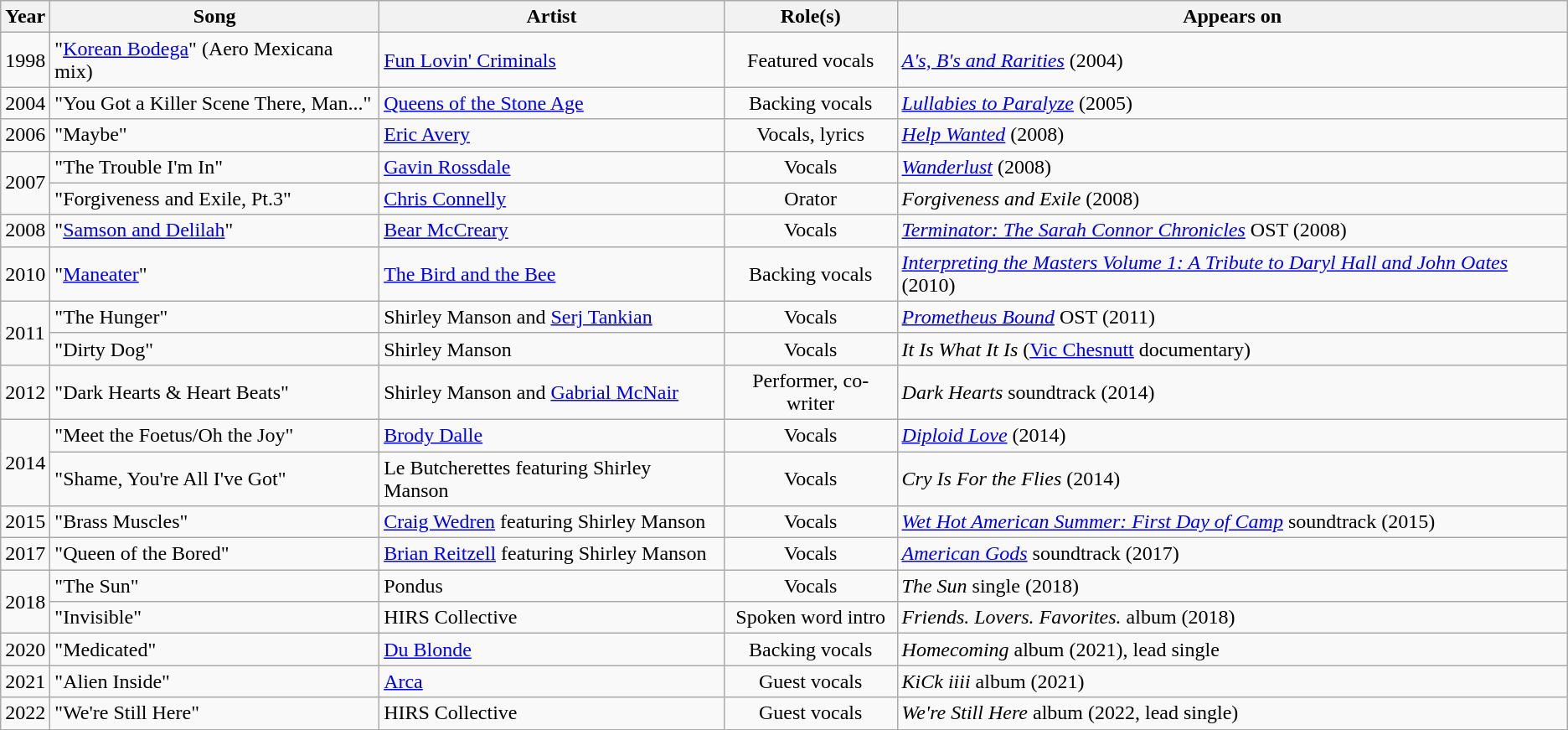<table class="wikitable">
<tr>
<th>Year</th>
<th>Song</th>
<th>Artist</th>
<th>Role(s)</th>
<th>Appears on</th>
</tr>
<tr>
<td>1998</td>
<td>"<a href='#'>Korean Bodega</a>" (Aero Mexicana mix)</td>
<td><a href='#'>Fun Lovin' Criminals</a></td>
<td style="text-align:center;">Featured vocals</td>
<td><em><a href='#'>A's, B's and Rarities</a></em> (2004)</td>
</tr>
<tr>
<td>2004</td>
<td>"You Got a Killer Scene There, Man..."</td>
<td><a href='#'>Queens of the Stone Age</a></td>
<td style="text-align:center;">Backing vocals</td>
<td><em><a href='#'>Lullabies to Paralyze</a></em> (2005)</td>
</tr>
<tr>
<td>2006</td>
<td>"Maybe"</td>
<td><a href='#'>Eric Avery</a></td>
<td style="text-align:center;">Vocals, lyrics</td>
<td><em><a href='#'>Help Wanted</a></em> (2008)</td>
</tr>
<tr>
<td rowspan="2">2007</td>
<td>"The Trouble I'm In"</td>
<td><a href='#'>Gavin Rossdale</a></td>
<td style="text-align:center;">Vocals</td>
<td><em><a href='#'>Wanderlust</a></em> (2008)</td>
</tr>
<tr>
<td>"Forgiveness and Exile, Pt.3"</td>
<td><a href='#'>Chris Connelly</a></td>
<td style="text-align:center;">Orator</td>
<td><em>Forgiveness and Exile</em> (2008)</td>
</tr>
<tr>
<td>2008</td>
<td>"<a href='#'>Samson and Delilah</a>"</td>
<td><a href='#'>Bear McCreary</a></td>
<td style="text-align:center;">Vocals</td>
<td><em><a href='#'>Terminator: The Sarah Connor Chronicles</a></em> OST (2008)</td>
</tr>
<tr>
<td>2010</td>
<td>"<a href='#'>Maneater</a>"</td>
<td><a href='#'>The Bird and the Bee</a></td>
<td style="text-align:center;">Backing vocals</td>
<td><em><a href='#'>Interpreting the Masters Volume 1: A Tribute to Daryl Hall and John Oates</a></em> (2010)</td>
</tr>
<tr>
<td rowspan="2">2011</td>
<td>"The Hunger"</td>
<td>Shirley Manson and <a href='#'>Serj Tankian</a></td>
<td style="text-align:center;">Vocals</td>
<td><em><a href='#'>Prometheus Bound</a></em> OST (2011)</td>
</tr>
<tr>
<td>"Dirty Dog"</td>
<td>Shirley Manson</td>
<td style="text-align:center;">Vocals</td>
<td><em>It Is What It Is</em> (<a href='#'>Vic Chesnutt</a> documentary)</td>
</tr>
<tr>
<td>2012</td>
<td>"Dark Hearts & Heart Beats"</td>
<td>Shirley Manson and <a href='#'>Gabrial McNair</a></td>
<td style="text-align:center;">Performer, co-writer</td>
<td><em>Dark Hearts</em> soundtrack (2014)</td>
</tr>
<tr>
<td rowspan="2">2014</td>
<td>"Meet the Foetus/Oh the Joy"</td>
<td><a href='#'>Brody Dalle</a></td>
<td style="text-align:center;">Vocals</td>
<td><em><a href='#'>Diploid Love</a></em> (2014)</td>
</tr>
<tr>
<td>"Shame, You're All I've Got"</td>
<td>Le Butcherettes featuring Shirley Manson</td>
<td style="text-align:center;">Vocals</td>
<td><em>Cry Is For the Flies</em> (2014)</td>
</tr>
<tr>
<td>2015</td>
<td>"Brass Muscles"</td>
<td><a href='#'>Craig Wedren</a> featuring Shirley Manson</td>
<td style="text-align:center;">Vocals</td>
<td><em><a href='#'>Wet Hot American Summer: First Day of Camp</a></em> soundtrack (2015)</td>
</tr>
<tr>
<td>2017</td>
<td>"Queen of the Bored"</td>
<td><a href='#'>Brian Reitzell</a> featuring Shirley Manson</td>
<td style="text-align:center;">Vocals</td>
<td><em><a href='#'>American Gods</a></em> soundtrack (2017)</td>
</tr>
<tr>
<td rowspan="2">2018</td>
<td>"The Sun"</td>
<td>Pondus</td>
<td style="text-align:center;">Vocals</td>
<td><em>The Sun</em> single (2018)</td>
</tr>
<tr>
<td>"Invisible"</td>
<td>HIRS Collective</td>
<td style="text-align:center;">Spoken word intro</td>
<td><em>Friends. Lovers. Favorites.</em> album (2018)</td>
</tr>
<tr>
<td>2020</td>
<td>"Medicated"</td>
<td><a href='#'>Du Blonde</a></td>
<td style="text-align:center;">Backing vocals</td>
<td><em>Homecoming</em> album (2021), lead single</td>
</tr>
<tr>
<td>2021</td>
<td>"Alien Inside"</td>
<td><a href='#'>Arca</a></td>
<td style="text-align:center;">Guest vocals</td>
<td><em>KiCk iiii</em> album (2021)</td>
</tr>
<tr>
<td>2022</td>
<td>"We're Still Here"</td>
<td>HIRS Collective</td>
<td style="text-align:center;">Guest vocals</td>
<td><em>We're Still Here</em> album (2022, lead single)</td>
</tr>
</table>
